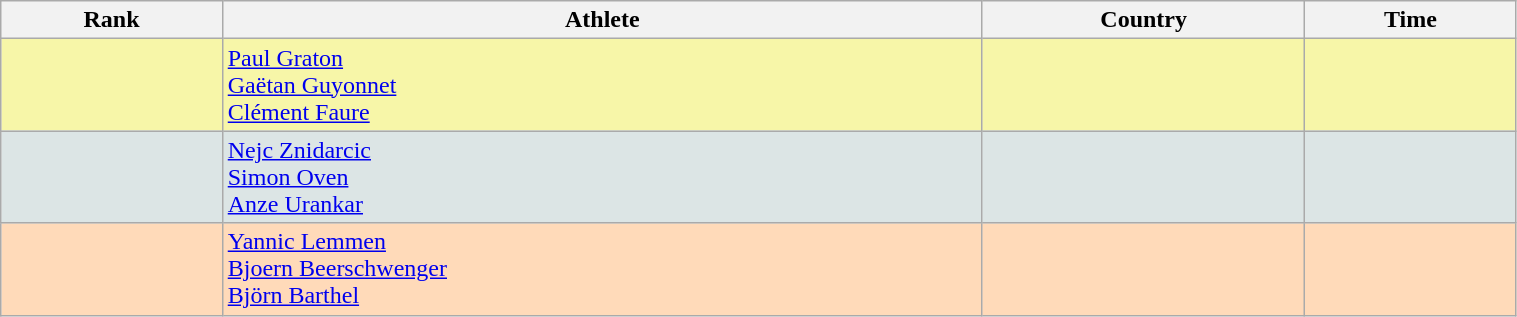<table class="wikitable" width=80% style="font-size:100%; text-align:left;">
<tr>
<th>Rank</th>
<th>Athlete</th>
<th>Country</th>
<th>Time</th>
</tr>
<tr bgcolor="#F7F6A8">
<td align=center></td>
<td><a href='#'>Paul Graton</a><br><a href='#'>Gaëtan Guyonnet</a><br><a href='#'>Clément Faure</a></td>
<td></td>
<td align="right"></td>
</tr>
<tr bgcolor="#DCE5E5">
<td align=center></td>
<td><a href='#'>Nejc Znidarcic</a><br><a href='#'>Simon Oven</a><br><a href='#'>Anze Urankar</a></td>
<td></td>
<td align="right"></td>
</tr>
<tr bgcolor="#FFDAB9">
<td align=center></td>
<td><a href='#'>Yannic Lemmen</a><br><a href='#'>Bjoern Beerschwenger</a><br><a href='#'>Björn Barthel</a></td>
<td></td>
<td align="right"></td>
</tr>
</table>
